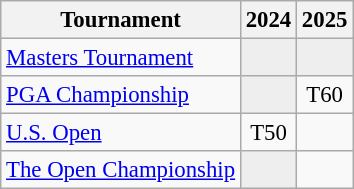<table class="wikitable" style="font-size:95%;text-align:center;">
<tr>
<th>Tournament</th>
<th>2024</th>
<th>2025</th>
</tr>
<tr>
<td align=left><a href='#'>Masters Tournament</a></td>
<td style="background:#eeeeee;"></td>
<td style="background:#eeeeee;"></td>
</tr>
<tr>
<td align=left><a href='#'>PGA Championship</a></td>
<td style="background:#eeeeee;"></td>
<td>T60</td>
</tr>
<tr>
<td align=left><a href='#'>U.S. Open</a></td>
<td>T50</td>
<td></td>
</tr>
<tr>
<td align=left><a href='#'>The Open Championship</a></td>
<td style="background:#eeeeee;"></td>
<td></td>
</tr>
</table>
